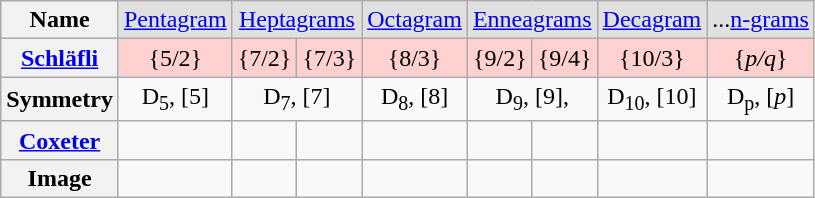<table class="wikitable" style="text-align:center;">
<tr bgcolor="#e0e0e0">
<th>Name</th>
<td><a href='#'>Pentagram</a></td>
<td colspan="2"><a href='#'>Heptagrams</a></td>
<td><a href='#'>Octagram</a></td>
<td colspan="2"><a href='#'>Enneagrams</a></td>
<td><a href='#'>Decagram</a></td>
<td>...<a href='#'>n-grams</a></td>
</tr>
<tr bgcolor="#ffd0d0">
<th><a href='#'>Schläfli</a></th>
<td>{5/2}</td>
<td>{7/2}</td>
<td>{7/3}</td>
<td>{8/3}</td>
<td>{9/2}</td>
<td>{9/4}</td>
<td>{10/3}</td>
<td>{<em>p/q</em>}</td>
</tr>
<tr>
<th>Symmetry</th>
<td>D<sub>5</sub>, [5]</td>
<td colspan=2>D<sub>7</sub>, [7]</td>
<td>D<sub>8</sub>, [8]</td>
<td colspan=2>D<sub>9</sub>, [9],</td>
<td>D<sub>10</sub>, [10]</td>
<td>D<sub>p</sub>, [<em>p</em>]</td>
</tr>
<tr>
<th><a href='#'>Coxeter</a></th>
<td></td>
<td></td>
<td></td>
<td></td>
<td></td>
<td></td>
<td></td>
<td></td>
</tr>
<tr>
<th>Image</th>
<td></td>
<td></td>
<td></td>
<td></td>
<td></td>
<td></td>
<td></td>
<td> </td>
</tr>
</table>
